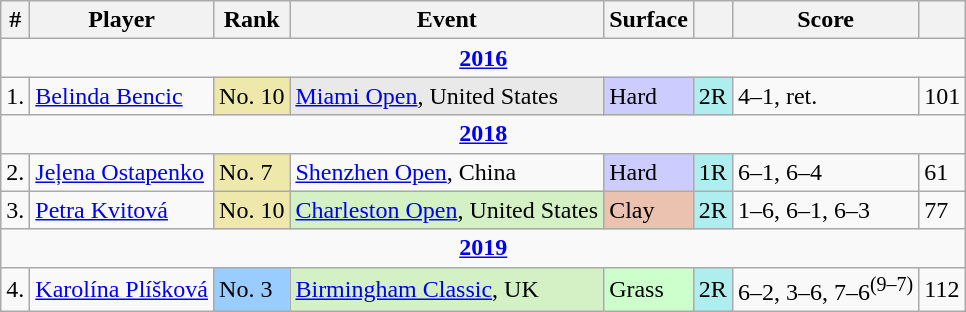<table class="wikitable sortable">
<tr>
<th>#</th>
<th>Player</th>
<th>Rank</th>
<th>Event</th>
<th>Surface</th>
<th></th>
<th>Score</th>
<th></th>
</tr>
<tr>
<td align=center colspan="8"><a href='#'><strong>2016</strong></a></td>
</tr>
<tr>
<td>1.</td>
<td> <a href='#'>Belinda Bencic</a></td>
<td bgcolor=eee8aa>No. 10</td>
<td style="background:#e9e9e9;"><a href='#'>Miami Open</a>, United States</td>
<td style="background:#ccf;">Hard</td>
<td bgcolor=afeeee>2R</td>
<td>4–1, ret.</td>
<td>101</td>
</tr>
<tr>
<td colspan="8" style="text-align:center"><a href='#'><strong>2018</strong></a></td>
</tr>
<tr>
<td>2.</td>
<td> <a href='#'>Jeļena Ostapenko</a></td>
<td bgcolor=EEE8AA>No. 7</td>
<td><a href='#'>Shenzhen Open</a>, China</td>
<td style="background:#ccf;">Hard</td>
<td bgcolor=AFEEEE>1R</td>
<td>6–1, 6–4</td>
<td>61</td>
</tr>
<tr>
<td>3.</td>
<td> <a href='#'>Petra Kvitová</a></td>
<td bgcolor=EEE8AA>No. 10</td>
<td bgcolor=d4f1c5><a href='#'>Charleston Open</a>, United States</td>
<td bgcolor=EBC2AF>Clay</td>
<td bgcolor=afeeee>2R</td>
<td>1–6, 6–1, 6–3</td>
<td>77</td>
</tr>
<tr>
<td colspan="8" style="text-align:center"><a href='#'><strong>2019</strong></a></td>
</tr>
<tr>
<td>4.</td>
<td> <a href='#'>Karolína Plíšková</a></td>
<td bgcolor=99ccff>No. 3</td>
<td bgcolor=d4f1c5><a href='#'>Birmingham Classic</a>, UK</td>
<td style="background:#cfc;">Grass</td>
<td bgcolor=AFEEEE>2R</td>
<td>6–2, 3–6, 7–6<sup>(9–7)</sup></td>
<td>112</td>
</tr>
</table>
